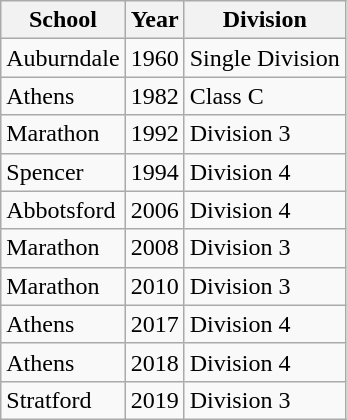<table class="wikitable">
<tr>
<th>School</th>
<th>Year</th>
<th>Division</th>
</tr>
<tr>
<td>Auburndale</td>
<td>1960</td>
<td>Single Division</td>
</tr>
<tr>
<td>Athens</td>
<td>1982</td>
<td>Class C</td>
</tr>
<tr>
<td>Marathon</td>
<td>1992</td>
<td>Division 3</td>
</tr>
<tr>
<td>Spencer</td>
<td>1994</td>
<td>Division 4</td>
</tr>
<tr>
<td>Abbotsford</td>
<td>2006</td>
<td>Division 4</td>
</tr>
<tr>
<td>Marathon</td>
<td>2008</td>
<td>Division 3</td>
</tr>
<tr>
<td>Marathon</td>
<td>2010</td>
<td>Division 3</td>
</tr>
<tr>
<td>Athens</td>
<td>2017</td>
<td>Division 4</td>
</tr>
<tr>
<td>Athens</td>
<td>2018</td>
<td>Division 4</td>
</tr>
<tr>
<td>Stratford</td>
<td>2019</td>
<td>Division 3</td>
</tr>
</table>
